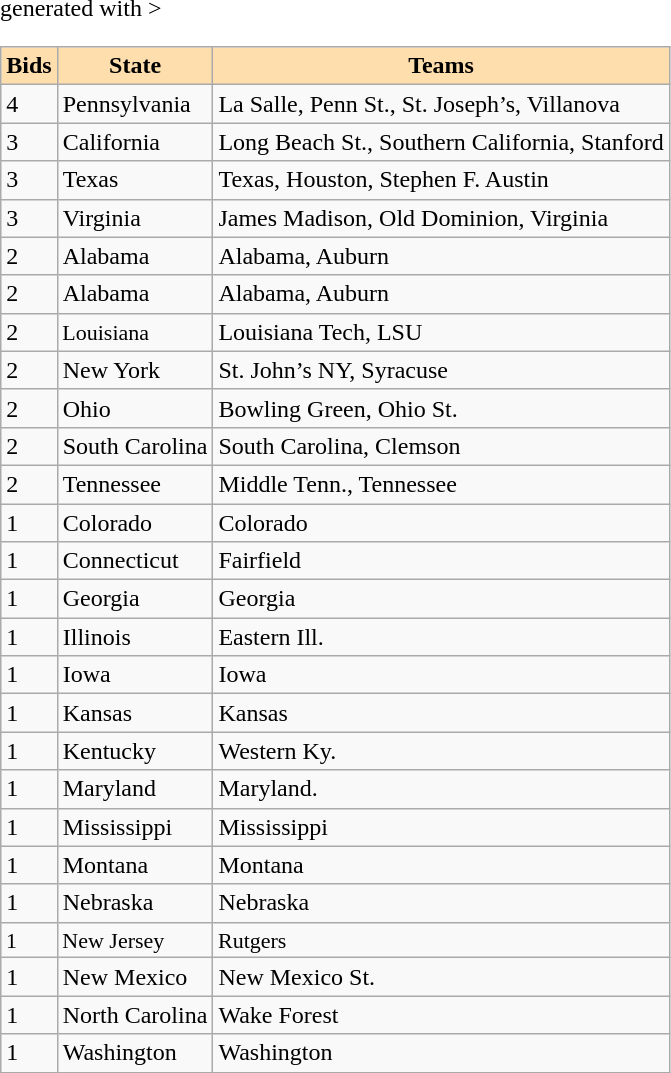<table class="wikitable sortable" <hiddentext>generated with   >
<tr>
<th style="background-color:#FFDEAD;">Bids</th>
<th style="background-color:#FFDEAD;">State</th>
<th style="background-color:#FFDEAD;">Teams</th>
</tr>
<tr valign="bottom">
<td height="14">4</td>
<td>Pennsylvania</td>
<td>La  Salle, Penn St., St. Joseph’s, Villanova</td>
</tr>
<tr valign="bottom">
<td height="14">3</td>
<td>California</td>
<td>Long Beach St., Southern California, Stanford</td>
</tr>
<tr valign="bottom">
<td height="14">3</td>
<td>Texas</td>
<td>Texas, Houston, Stephen F. Austin</td>
</tr>
<tr valign="bottom">
<td height="14">3</td>
<td>Virginia</td>
<td>James Madison, Old Dominion, Virginia</td>
</tr>
<tr valign="bottom">
<td height="14">2</td>
<td>Alabama</td>
<td>Alabama, Auburn</td>
</tr>
<tr valign="bottom">
<td height="14">2</td>
<td>Alabama</td>
<td>Alabama, Auburn</td>
</tr>
<tr valign="bottom">
<td height="14">2</td>
<td style="font-size:11pt">Louisiana</td>
<td>Louisiana Tech, LSU</td>
</tr>
<tr valign="bottom">
<td height="14">2</td>
<td>New York</td>
<td>St.  John’s NY, Syracuse</td>
</tr>
<tr valign="bottom">
<td height="14">2</td>
<td>Ohio</td>
<td>Bowling Green, Ohio St.</td>
</tr>
<tr valign="bottom">
<td height="14">2</td>
<td>South Carolina</td>
<td>South Carolina, Clemson</td>
</tr>
<tr valign="bottom">
<td height="14">2</td>
<td>Tennessee</td>
<td>Middle Tenn., Tennessee</td>
</tr>
<tr valign="bottom">
<td height="14">1</td>
<td>Colorado</td>
<td>Colorado</td>
</tr>
<tr valign="bottom">
<td height="14">1</td>
<td>Connecticut</td>
<td>Fairfield</td>
</tr>
<tr valign="bottom">
<td height="14">1</td>
<td>Georgia</td>
<td>Georgia</td>
</tr>
<tr valign="bottom">
<td height="14">1</td>
<td>Illinois</td>
<td>Eastern Ill.</td>
</tr>
<tr valign="bottom">
<td height="14">1</td>
<td>Iowa</td>
<td>Iowa</td>
</tr>
<tr valign="bottom">
<td height="14">1</td>
<td>Kansas</td>
<td>Kansas</td>
</tr>
<tr valign="bottom">
<td height="14">1</td>
<td>Kentucky</td>
<td>Western Ky.</td>
</tr>
<tr valign="bottom">
<td height="14">1</td>
<td>Maryland</td>
<td>Maryland.</td>
</tr>
<tr valign="bottom">
<td height="14">1</td>
<td>Mississippi</td>
<td>Mississippi</td>
</tr>
<tr valign="bottom">
<td height="14">1</td>
<td>Montana</td>
<td>Montana</td>
</tr>
<tr valign="bottom">
<td height="14">1</td>
<td>Nebraska</td>
<td>Nebraska</td>
</tr>
<tr style="font-size:11pt"  valign="bottom">
<td height="14">1</td>
<td>New Jersey</td>
<td>Rutgers</td>
</tr>
<tr valign="bottom">
<td height="14">1</td>
<td>New Mexico</td>
<td>New  Mexico St.</td>
</tr>
<tr valign="bottom">
<td height="14">1</td>
<td>North Carolina</td>
<td>Wake Forest</td>
</tr>
<tr valign="bottom">
<td height="14">1</td>
<td>Washington</td>
<td>Washington</td>
</tr>
</table>
